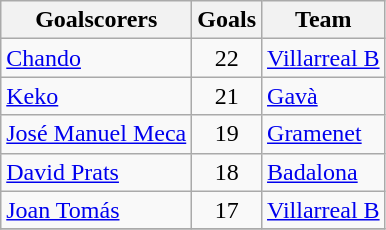<table class="wikitable sortable">
<tr>
<th>Goalscorers</th>
<th>Goals</th>
<th>Team</th>
</tr>
<tr>
<td> <a href='#'>Chando</a></td>
<td align=center>22</td>
<td><a href='#'>Villarreal B</a></td>
</tr>
<tr>
<td> <a href='#'>Keko</a></td>
<td align=center>21</td>
<td><a href='#'>Gavà</a></td>
</tr>
<tr>
<td> <a href='#'>José Manuel Meca</a></td>
<td align=center>19</td>
<td><a href='#'>Gramenet</a></td>
</tr>
<tr>
<td> <a href='#'>David Prats</a></td>
<td align=center>18</td>
<td><a href='#'>Badalona</a></td>
</tr>
<tr>
<td> <a href='#'>Joan Tomás</a></td>
<td align=center>17</td>
<td><a href='#'>Villarreal B</a></td>
</tr>
<tr>
</tr>
</table>
